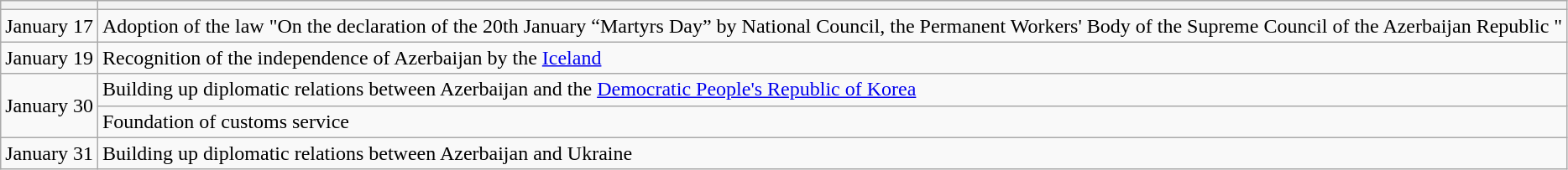<table class="wikitable">
<tr>
<th></th>
<th></th>
</tr>
<tr>
<td>January 17</td>
<td>Adoption of the law "On the declaration of the 20th January “Martyrs Day” by National Council, the Permanent Workers' Body of the Supreme Council of the Azerbaijan Republic " </td>
</tr>
<tr>
<td>January 19</td>
<td>Recognition of the independence of Azerbaijan by the <a href='#'>Iceland</a></td>
</tr>
<tr>
<td rowspan="2">January 30</td>
<td>Building up diplomatic relations between Azerbaijan and the <a href='#'>Democratic People's Republic of Korea</a></td>
</tr>
<tr>
<td>Foundation of customs service </td>
</tr>
<tr>
<td>January 31</td>
<td>Building up diplomatic relations between Azerbaijan and Ukraine </td>
</tr>
</table>
